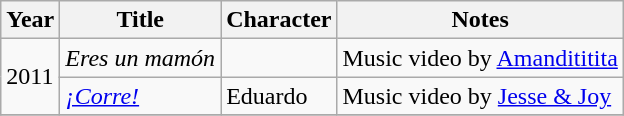<table class="wikitable">
<tr>
<th>Year</th>
<th>Title</th>
<th>Character</th>
<th>Notes</th>
</tr>
<tr>
<td rowspan=2>2011</td>
<td><em>Eres un mamón</em></td>
<td></td>
<td>Music video by <a href='#'>Amandititita</a></td>
</tr>
<tr>
<td><em><a href='#'>¡Corre!</a></em></td>
<td>Eduardo</td>
<td>Music video by <a href='#'>Jesse & Joy</a></td>
</tr>
<tr>
</tr>
</table>
